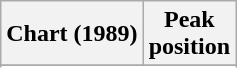<table class="wikitable sortable plainrowheaders" style="text-align:center">
<tr>
<th scope="col">Chart (1989)</th>
<th scope="col">Peak<br>position</th>
</tr>
<tr>
</tr>
<tr>
</tr>
</table>
